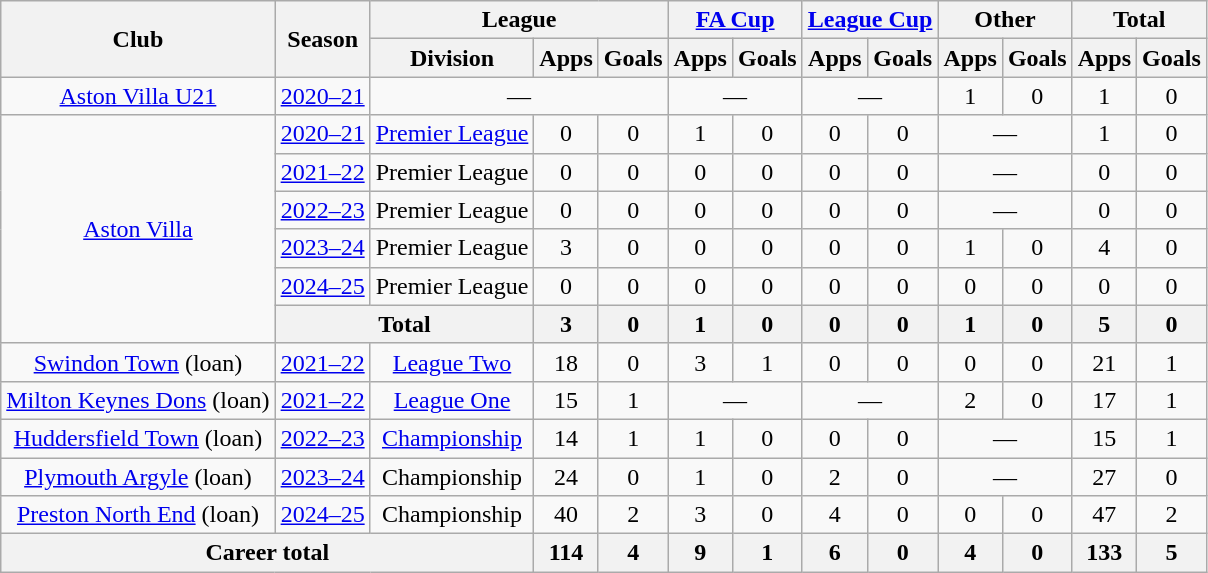<table class="wikitable" style="text-align:center">
<tr>
<th rowspan="2">Club</th>
<th rowspan="2">Season</th>
<th colspan="3">League</th>
<th colspan="2"><a href='#'>FA Cup</a></th>
<th colspan="2"><a href='#'>League Cup</a></th>
<th colspan="2">Other</th>
<th colspan="2">Total</th>
</tr>
<tr>
<th>Division</th>
<th>Apps</th>
<th>Goals</th>
<th>Apps</th>
<th>Goals</th>
<th>Apps</th>
<th>Goals</th>
<th>Apps</th>
<th>Goals</th>
<th>Apps</th>
<th>Goals</th>
</tr>
<tr>
<td><a href='#'>Aston Villa U21</a></td>
<td><a href='#'>2020–21</a></td>
<td colspan="3">—</td>
<td colspan="2">—</td>
<td colspan="2">—</td>
<td>1</td>
<td>0</td>
<td>1</td>
<td>0</td>
</tr>
<tr>
<td rowspan="6"><a href='#'>Aston Villa</a></td>
<td><a href='#'>2020–21</a></td>
<td><a href='#'>Premier League</a></td>
<td>0</td>
<td>0</td>
<td>1</td>
<td>0</td>
<td>0</td>
<td>0</td>
<td colspan="2">—</td>
<td>1</td>
<td>0</td>
</tr>
<tr>
<td><a href='#'>2021–22</a></td>
<td>Premier League</td>
<td>0</td>
<td>0</td>
<td>0</td>
<td>0</td>
<td>0</td>
<td>0</td>
<td colspan="2">—</td>
<td>0</td>
<td>0</td>
</tr>
<tr>
<td><a href='#'>2022–23</a></td>
<td>Premier League</td>
<td>0</td>
<td>0</td>
<td>0</td>
<td>0</td>
<td>0</td>
<td>0</td>
<td colspan="2">—</td>
<td>0</td>
<td>0</td>
</tr>
<tr>
<td><a href='#'>2023–24</a></td>
<td>Premier League</td>
<td>3</td>
<td>0</td>
<td>0</td>
<td>0</td>
<td>0</td>
<td>0</td>
<td>1</td>
<td>0</td>
<td>4</td>
<td>0</td>
</tr>
<tr>
<td><a href='#'>2024–25</a></td>
<td>Premier League</td>
<td>0</td>
<td>0</td>
<td>0</td>
<td>0</td>
<td>0</td>
<td>0</td>
<td>0</td>
<td>0</td>
<td>0</td>
<td>0</td>
</tr>
<tr>
<th colspan="2">Total</th>
<th>3</th>
<th>0</th>
<th>1</th>
<th>0</th>
<th>0</th>
<th>0</th>
<th>1</th>
<th>0</th>
<th>5</th>
<th>0</th>
</tr>
<tr>
<td><a href='#'>Swindon Town</a> (loan)</td>
<td><a href='#'>2021–22</a></td>
<td><a href='#'>League Two</a></td>
<td>18</td>
<td>0</td>
<td>3</td>
<td>1</td>
<td>0</td>
<td>0</td>
<td>0</td>
<td>0</td>
<td>21</td>
<td>1</td>
</tr>
<tr>
<td><a href='#'>Milton Keynes Dons</a> (loan)</td>
<td><a href='#'>2021–22</a></td>
<td><a href='#'>League One</a></td>
<td>15</td>
<td>1</td>
<td colspan="2">—</td>
<td colspan="2">—</td>
<td>2</td>
<td>0</td>
<td>17</td>
<td>1</td>
</tr>
<tr>
<td><a href='#'>Huddersfield Town</a> (loan)</td>
<td><a href='#'>2022–23</a></td>
<td><a href='#'>Championship</a></td>
<td>14</td>
<td>1</td>
<td>1</td>
<td>0</td>
<td>0</td>
<td>0</td>
<td colspan="2">—</td>
<td>15</td>
<td>1</td>
</tr>
<tr>
<td><a href='#'>Plymouth Argyle</a> (loan)</td>
<td><a href='#'>2023–24</a></td>
<td>Championship</td>
<td>24</td>
<td>0</td>
<td>1</td>
<td>0</td>
<td>2</td>
<td>0</td>
<td colspan="2">—</td>
<td>27</td>
<td>0</td>
</tr>
<tr>
<td><a href='#'>Preston North End</a> (loan)</td>
<td><a href='#'>2024–25</a></td>
<td>Championship</td>
<td>40</td>
<td>2</td>
<td>3</td>
<td>0</td>
<td>4</td>
<td>0</td>
<td>0</td>
<td>0</td>
<td>47</td>
<td>2</td>
</tr>
<tr>
<th colspan="3">Career total</th>
<th>114</th>
<th>4</th>
<th>9</th>
<th>1</th>
<th>6</th>
<th>0</th>
<th>4</th>
<th>0</th>
<th>133</th>
<th>5</th>
</tr>
</table>
